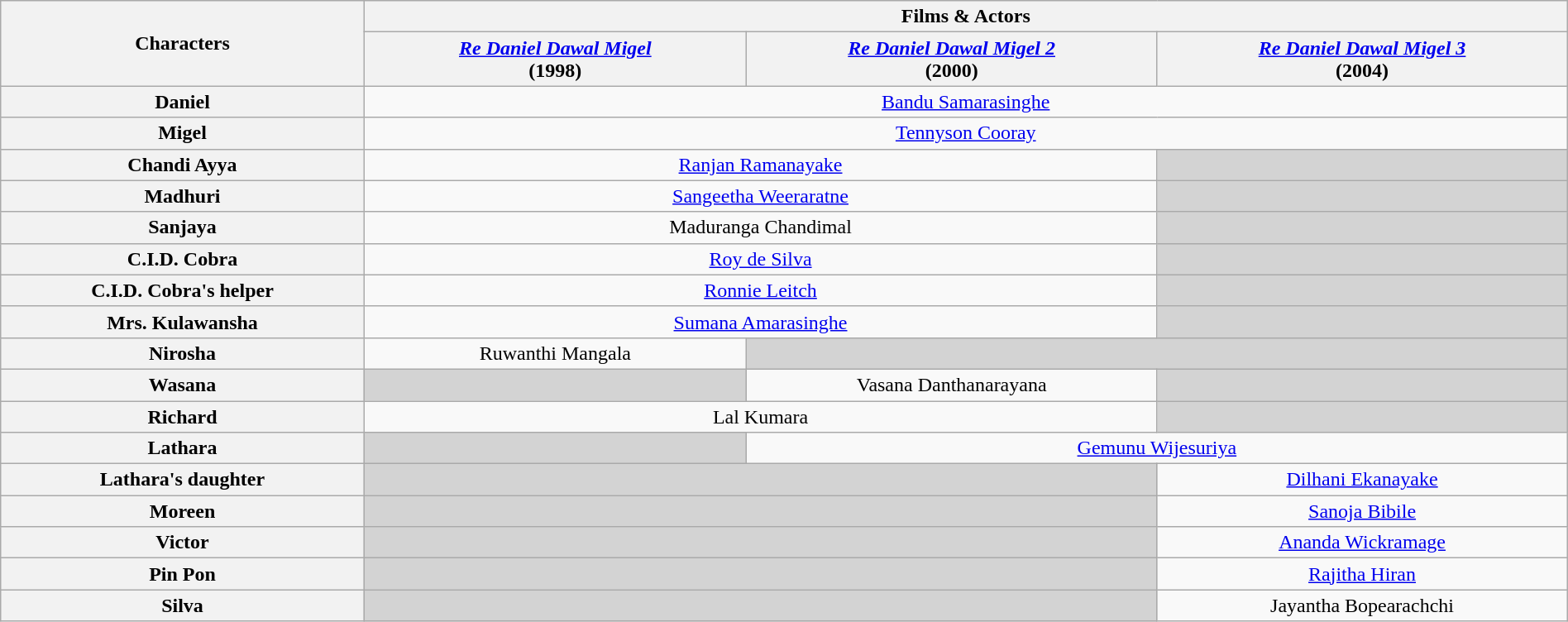<table class="wikitable" style="text-align:center;" width="100%">
<tr>
<th rowspan="2">Characters</th>
<th colspan="3">Films & Actors</th>
</tr>
<tr>
<th width:10%;"><em><a href='#'>Re Daniel Dawal Migel</a></em> <br>(1998)</th>
<th width:10%;"><em><a href='#'>Re Daniel Dawal Migel 2</a></em> <br>(2000)</th>
<th width:10%;"><em><a href='#'>Re Daniel Dawal Migel 3</a></em> <br>(2004)</th>
</tr>
<tr>
<th>Daniel</th>
<td colspan="3"><a href='#'>Bandu Samarasinghe</a></td>
</tr>
<tr>
<th>Migel</th>
<td colspan="3"><a href='#'>Tennyson Cooray</a></td>
</tr>
<tr>
<th>Chandi Ayya</th>
<td colspan="2"><a href='#'>Ranjan Ramanayake</a></td>
<td colspan="1" style="background:#d3d3d3;"></td>
</tr>
<tr>
<th>Madhuri</th>
<td colspan="2"><a href='#'>Sangeetha Weeraratne</a></td>
<td colspan="1" style="background:#d3d3d3;"></td>
</tr>
<tr>
<th>Sanjaya</th>
<td colspan="2">Maduranga Chandimal</td>
<td colspan="1" style="background:#d3d3d3;"></td>
</tr>
<tr>
<th>C.I.D. Cobra</th>
<td colspan="2"><a href='#'>Roy de Silva</a></td>
<td colspan="1" style="background:#d3d3d3;"></td>
</tr>
<tr>
<th>C.I.D. Cobra's helper</th>
<td colspan="2"><a href='#'>Ronnie Leitch</a></td>
<td colspan="1" style="background:#d3d3d3;"></td>
</tr>
<tr>
<th>Mrs. Kulawansha</th>
<td colspan="2"><a href='#'>Sumana Amarasinghe</a></td>
<td colspan="1" style="background:#d3d3d3;"></td>
</tr>
<tr>
<th>Nirosha</th>
<td>Ruwanthi Mangala</td>
<td colspan="2" style="background:#d3d3d3;"></td>
</tr>
<tr>
<th>Wasana</th>
<td colspan="1" style="background:#d3d3d3;"></td>
<td>Vasana Danthanarayana</td>
<td colspan="1" style="background:#d3d3d3;"></td>
</tr>
<tr>
<th>Richard</th>
<td colspan="2">Lal Kumara</td>
<td colspan="1" style="background:#d3d3d3;"></td>
</tr>
<tr>
<th>Lathara</th>
<td colspan="1" style="background:#d3d3d3;"></td>
<td colspan="2"><a href='#'>Gemunu Wijesuriya</a></td>
</tr>
<tr>
<th>Lathara's daughter</th>
<td colspan="2" style="background:#d3d3d3;"></td>
<td><a href='#'>Dilhani Ekanayake</a></td>
</tr>
<tr>
<th>Moreen</th>
<td colspan="2" style="background:#d3d3d3;"></td>
<td><a href='#'>Sanoja Bibile</a></td>
</tr>
<tr>
<th>Victor</th>
<td colspan="2" style="background:#d3d3d3;"></td>
<td><a href='#'>Ananda Wickramage</a></td>
</tr>
<tr>
<th>Pin Pon</th>
<td colspan="2" style="background:#d3d3d3;"></td>
<td><a href='#'>Rajitha Hiran</a></td>
</tr>
<tr>
<th>Silva</th>
<td colspan="2" style="background:#d3d3d3;"></td>
<td>Jayantha Bopearachchi</td>
</tr>
</table>
